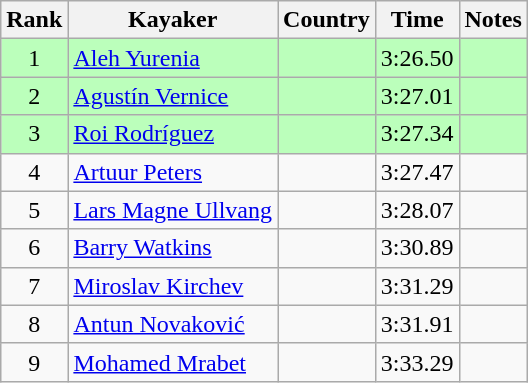<table class="wikitable" style="text-align:center">
<tr>
<th>Rank</th>
<th>Kayaker</th>
<th>Country</th>
<th>Time</th>
<th>Notes</th>
</tr>
<tr bgcolor=bbffbb>
<td>1</td>
<td align="left"><a href='#'>Aleh Yurenia</a></td>
<td align="left"></td>
<td>3:26.50</td>
<td></td>
</tr>
<tr bgcolor=bbffbb>
<td>2</td>
<td align="left"><a href='#'>Agustín Vernice</a></td>
<td align="left"></td>
<td>3:27.01</td>
<td></td>
</tr>
<tr bgcolor=bbffbb>
<td>3</td>
<td align="left"><a href='#'>Roi Rodríguez</a></td>
<td align="left"></td>
<td>3:27.34</td>
<td></td>
</tr>
<tr>
<td>4</td>
<td align="left"><a href='#'>Artuur Peters</a></td>
<td align="left"></td>
<td>3:27.47</td>
<td></td>
</tr>
<tr>
<td>5</td>
<td align="left"><a href='#'>Lars Magne Ullvang</a></td>
<td align="left"></td>
<td>3:28.07</td>
<td></td>
</tr>
<tr>
<td>6</td>
<td align="left"><a href='#'>Barry Watkins</a></td>
<td align="left"></td>
<td>3:30.89</td>
<td></td>
</tr>
<tr>
<td>7</td>
<td align="left"><a href='#'>Miroslav Kirchev</a></td>
<td align="left"></td>
<td>3:31.29</td>
<td></td>
</tr>
<tr>
<td>8</td>
<td align="left"><a href='#'>Antun Novaković</a></td>
<td align="left"></td>
<td>3:31.91</td>
<td></td>
</tr>
<tr>
<td>9</td>
<td align="left"><a href='#'>Mohamed Mrabet</a></td>
<td align="left"></td>
<td>3:33.29</td>
<td></td>
</tr>
</table>
